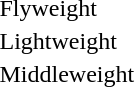<table>
<tr valign="top">
<td rowspan=2>Flyweight<br></td>
<td rowspan=2></td>
<td rowspan=2></td>
<td></td>
</tr>
<tr>
<td></td>
</tr>
<tr valign="top">
<td rowspan=2>Lightweight<br></td>
<td rowspan=2></td>
<td rowspan=2></td>
<td></td>
</tr>
<tr>
<td></td>
</tr>
<tr valign="top">
<td rowspan=2>Middleweight<br></td>
<td rowspan=2></td>
<td rowspan=2></td>
<td></td>
</tr>
<tr>
<td></td>
</tr>
</table>
